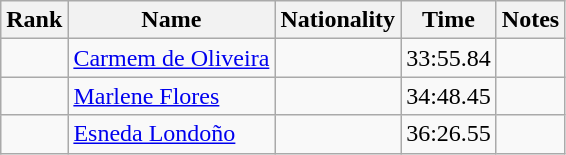<table class="wikitable sortable" style="text-align:center">
<tr>
<th>Rank</th>
<th>Name</th>
<th>Nationality</th>
<th>Time</th>
<th>Notes</th>
</tr>
<tr>
<td></td>
<td align=left><a href='#'>Carmem de Oliveira</a></td>
<td align=left></td>
<td>33:55.84</td>
<td></td>
</tr>
<tr>
<td></td>
<td align=left><a href='#'>Marlene Flores</a></td>
<td align=left></td>
<td>34:48.45</td>
<td></td>
</tr>
<tr>
<td></td>
<td align=left><a href='#'>Esneda Londoño</a></td>
<td align=left></td>
<td>36:26.55</td>
<td></td>
</tr>
</table>
